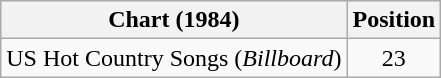<table class="wikitable">
<tr>
<th>Chart (1984)</th>
<th>Position</th>
</tr>
<tr>
<td>US Hot Country Songs (<em>Billboard</em>)</td>
<td align="center">23</td>
</tr>
</table>
